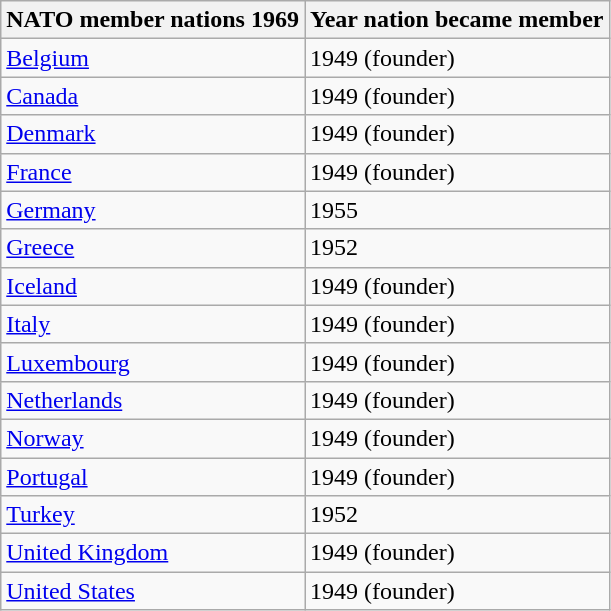<table class="wikitable">
<tr>
<th>NATO member nations 1969</th>
<th>Year nation became member</th>
</tr>
<tr>
<td><a href='#'>Belgium</a></td>
<td>1949 (founder)</td>
</tr>
<tr>
<td><a href='#'>Canada</a></td>
<td>1949 (founder)</td>
</tr>
<tr>
<td><a href='#'>Denmark</a></td>
<td>1949 (founder)</td>
</tr>
<tr>
<td><a href='#'>France</a></td>
<td>1949 (founder)</td>
</tr>
<tr>
<td><a href='#'>Germany</a></td>
<td>1955</td>
</tr>
<tr>
<td><a href='#'>Greece</a></td>
<td>1952</td>
</tr>
<tr>
<td><a href='#'>Iceland</a></td>
<td>1949 (founder)</td>
</tr>
<tr>
<td><a href='#'>Italy</a></td>
<td>1949 (founder)</td>
</tr>
<tr>
<td><a href='#'>Luxembourg</a></td>
<td>1949 (founder)</td>
</tr>
<tr>
<td><a href='#'>Netherlands</a></td>
<td>1949 (founder)</td>
</tr>
<tr>
<td><a href='#'>Norway</a></td>
<td>1949 (founder)</td>
</tr>
<tr>
<td><a href='#'>Portugal</a></td>
<td>1949 (founder)</td>
</tr>
<tr>
<td><a href='#'>Turkey</a></td>
<td>1952</td>
</tr>
<tr>
<td><a href='#'>United Kingdom</a></td>
<td>1949 (founder)</td>
</tr>
<tr>
<td><a href='#'>United States</a></td>
<td>1949 (founder)</td>
</tr>
</table>
